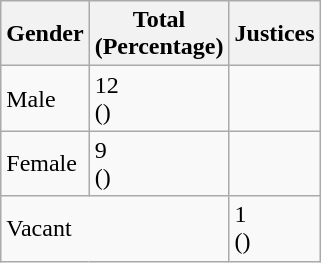<table class="wikitable sortable" style="width:auto; font-size:100%">
<tr>
<th>Gender</th>
<th>Total<br>(Percentage)</th>
<th>Justices</th>
</tr>
<tr>
<td>Male</td>
<td>12<br>()</td>
<td></td>
</tr>
<tr>
<td>Female</td>
<td>9<br>()</td>
<td></td>
</tr>
<tr>
<td colspan=2>Vacant</td>
<td>1<br>()</td>
</tr>
</table>
